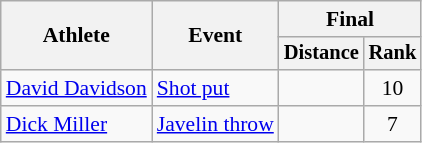<table class=wikitable style=font-size:90%>
<tr>
<th rowspan=2>Athlete</th>
<th rowspan=2>Event</th>
<th colspan=2>Final</th>
</tr>
<tr style=font-size:95%>
<th>Distance</th>
<th>Rank</th>
</tr>
<tr align=center>
<td align=left><a href='#'>David Davidson</a></td>
<td align=left><a href='#'>Shot put</a></td>
<td></td>
<td>10</td>
</tr>
<tr align=center>
<td align=left><a href='#'>Dick Miller</a></td>
<td align=left><a href='#'>Javelin throw</a></td>
<td></td>
<td>7</td>
</tr>
</table>
